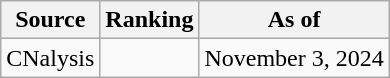<table class="wikitable" style="text-align:center">
<tr>
<th>Source</th>
<th>Ranking</th>
<th>As of</th>
</tr>
<tr>
<td align=left>CNalysis</td>
<td></td>
<td>November 3, 2024</td>
</tr>
</table>
